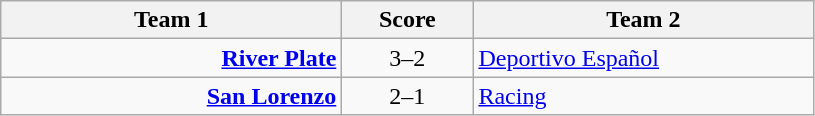<table class="wikitable" style="text-align: center">
<tr>
<th width=220>Team 1</th>
<th width=80>Score</th>
<th width=220>Team 2</th>
</tr>
<tr>
<td align=right><strong><a href='#'>River Plate</a></strong></td>
<td>3–2</td>
<td align=left><a href='#'>Deportivo Español</a></td>
</tr>
<tr>
<td align=right><strong><a href='#'>San Lorenzo</a></strong></td>
<td>2–1</td>
<td align=left><a href='#'>Racing</a></td>
</tr>
</table>
